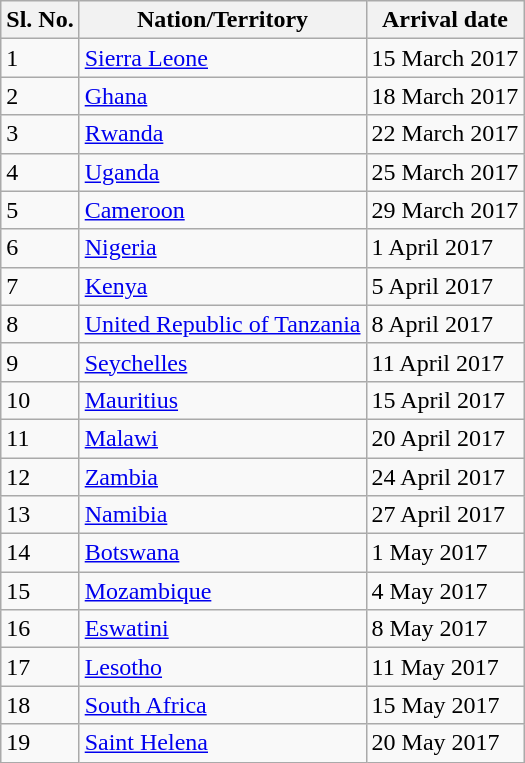<table class="wikitable">
<tr>
<th>Sl. No.</th>
<th>Nation/Territory</th>
<th>Arrival date</th>
</tr>
<tr>
<td>1</td>
<td><a href='#'>Sierra Leone</a></td>
<td>15 March 2017</td>
</tr>
<tr>
<td>2</td>
<td><a href='#'>Ghana</a></td>
<td>18 March 2017</td>
</tr>
<tr>
<td>3</td>
<td><a href='#'>Rwanda</a></td>
<td>22 March 2017</td>
</tr>
<tr>
<td>4</td>
<td><a href='#'>Uganda</a></td>
<td>25 March 2017</td>
</tr>
<tr>
<td>5</td>
<td><a href='#'>Cameroon</a></td>
<td>29 March 2017</td>
</tr>
<tr>
<td>6</td>
<td><a href='#'>Nigeria</a></td>
<td>1 April 2017</td>
</tr>
<tr>
<td>7</td>
<td><a href='#'>Kenya</a></td>
<td>5 April 2017</td>
</tr>
<tr>
<td>8</td>
<td><a href='#'>United Republic of Tanzania</a></td>
<td>8 April 2017</td>
</tr>
<tr>
<td>9</td>
<td><a href='#'>Seychelles</a></td>
<td>11 April 2017</td>
</tr>
<tr>
<td>10</td>
<td><a href='#'>Mauritius</a></td>
<td>15 April 2017</td>
</tr>
<tr>
<td>11</td>
<td><a href='#'>Malawi</a></td>
<td>20 April 2017</td>
</tr>
<tr>
<td>12</td>
<td><a href='#'>Zambia</a></td>
<td>24 April 2017</td>
</tr>
<tr>
<td>13</td>
<td><a href='#'>Namibia</a></td>
<td>27 April 2017</td>
</tr>
<tr>
<td>14</td>
<td><a href='#'>Botswana</a></td>
<td>1 May 2017</td>
</tr>
<tr>
<td>15</td>
<td><a href='#'>Mozambique</a></td>
<td>4 May 2017</td>
</tr>
<tr>
<td>16</td>
<td><a href='#'>Eswatini</a></td>
<td>8 May 2017</td>
</tr>
<tr>
<td>17</td>
<td><a href='#'>Lesotho</a></td>
<td>11 May 2017</td>
</tr>
<tr>
<td>18</td>
<td><a href='#'>South Africa</a></td>
<td>15 May 2017</td>
</tr>
<tr>
<td>19</td>
<td><a href='#'>Saint Helena</a></td>
<td>20 May 2017</td>
</tr>
</table>
